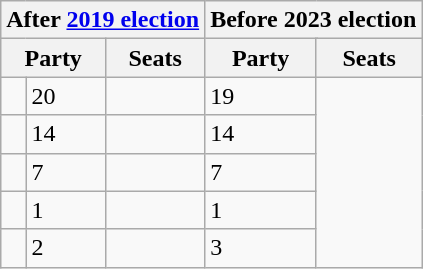<table class="wikitable">
<tr>
<th colspan="3">After <a href='#'>2019 election</a></th>
<th colspan="3">Before 2023 election</th>
</tr>
<tr>
<th colspan="2">Party</th>
<th>Seats</th>
<th colspan="2">Party</th>
<th>Seats</th>
</tr>
<tr>
<td></td>
<td>20</td>
<td></td>
<td>19</td>
</tr>
<tr>
<td></td>
<td>14</td>
<td></td>
<td>14</td>
</tr>
<tr>
<td></td>
<td>7</td>
<td></td>
<td>7</td>
</tr>
<tr>
<td></td>
<td>1</td>
<td></td>
<td>1</td>
</tr>
<tr>
<td></td>
<td>2</td>
<td></td>
<td>3</td>
</tr>
</table>
